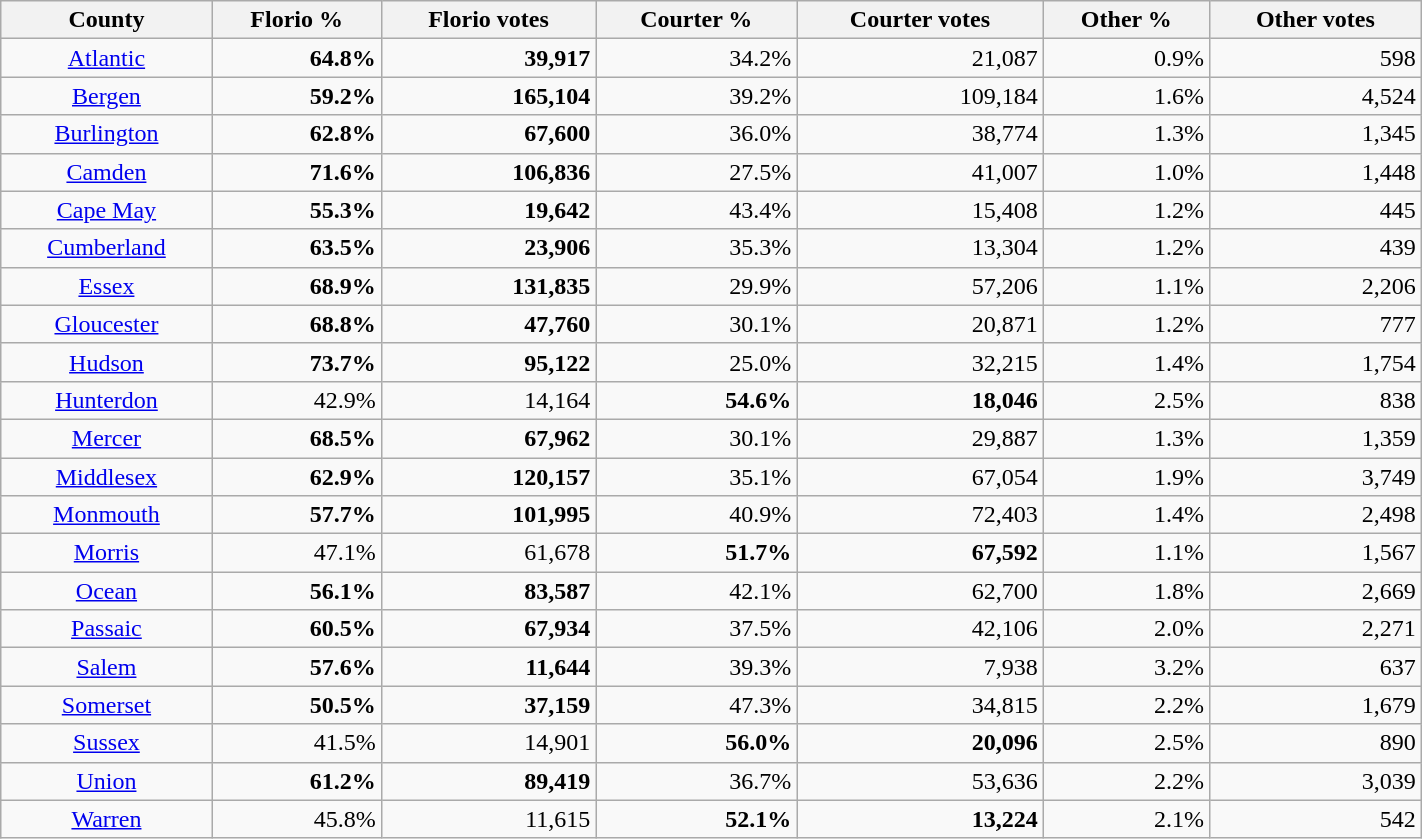<table class="wikitable sortable" style="width:75%; text-align:right;">
<tr>
<th>County</th>
<th>Florio %</th>
<th>Florio votes</th>
<th>Courter %</th>
<th>Courter votes</th>
<th>Other %</th>
<th>Other votes</th>
</tr>
<tr>
<td align="center" ><a href='#'>Atlantic</a></td>
<td><strong>64.8%</strong></td>
<td><strong>39,917</strong></td>
<td>34.2%</td>
<td>21,087</td>
<td>0.9%</td>
<td>598</td>
</tr>
<tr>
<td align="center" ><a href='#'>Bergen</a></td>
<td><strong>59.2%</strong></td>
<td><strong>165,104</strong></td>
<td>39.2%</td>
<td>109,184</td>
<td>1.6%</td>
<td>4,524</td>
</tr>
<tr>
<td align="center" ><a href='#'>Burlington</a></td>
<td><strong>62.8%</strong></td>
<td><strong>67,600</strong></td>
<td>36.0%</td>
<td>38,774</td>
<td>1.3%</td>
<td>1,345</td>
</tr>
<tr>
<td align="center" ><a href='#'>Camden</a></td>
<td><strong>71.6%</strong></td>
<td><strong>106,836</strong></td>
<td>27.5%</td>
<td>41,007</td>
<td>1.0%</td>
<td>1,448</td>
</tr>
<tr>
<td align="center" ><a href='#'>Cape May</a></td>
<td><strong>55.3%</strong></td>
<td><strong>19,642</strong></td>
<td>43.4%</td>
<td>15,408</td>
<td>1.2%</td>
<td>445</td>
</tr>
<tr>
<td align="center" ><a href='#'>Cumberland</a></td>
<td><strong>63.5%</strong></td>
<td><strong>23,906</strong></td>
<td>35.3%</td>
<td>13,304</td>
<td>1.2%</td>
<td>439</td>
</tr>
<tr>
<td align="center" ><a href='#'>Essex</a></td>
<td><strong>68.9%</strong></td>
<td><strong>131,835</strong></td>
<td>29.9%</td>
<td>57,206</td>
<td>1.1%</td>
<td>2,206</td>
</tr>
<tr>
<td align="center" ><a href='#'>Gloucester</a></td>
<td><strong>68.8%</strong></td>
<td><strong>47,760</strong></td>
<td>30.1%</td>
<td>20,871</td>
<td>1.2%</td>
<td>777</td>
</tr>
<tr>
<td align="center" ><a href='#'>Hudson</a></td>
<td><strong>73.7%</strong></td>
<td><strong>95,122</strong></td>
<td>25.0%</td>
<td>32,215</td>
<td>1.4%</td>
<td>1,754</td>
</tr>
<tr>
<td align="center" ><a href='#'>Hunterdon</a></td>
<td>42.9%</td>
<td>14,164</td>
<td><strong>54.6%</strong></td>
<td><strong>18,046</strong></td>
<td>2.5%</td>
<td>838</td>
</tr>
<tr>
<td align="center" ><a href='#'>Mercer</a></td>
<td><strong>68.5%</strong></td>
<td><strong>67,962</strong></td>
<td>30.1%</td>
<td>29,887</td>
<td>1.3%</td>
<td>1,359</td>
</tr>
<tr>
<td align="center" ><a href='#'>Middlesex</a></td>
<td><strong>62.9%</strong></td>
<td><strong>120,157</strong></td>
<td>35.1%</td>
<td>67,054</td>
<td>1.9%</td>
<td>3,749</td>
</tr>
<tr>
<td align="center" ><a href='#'>Monmouth</a></td>
<td><strong>57.7%</strong></td>
<td><strong>101,995</strong></td>
<td>40.9%</td>
<td>72,403</td>
<td>1.4%</td>
<td>2,498</td>
</tr>
<tr>
<td align="center" ><a href='#'>Morris</a></td>
<td>47.1%</td>
<td>61,678</td>
<td><strong>51.7%</strong></td>
<td><strong>67,592</strong></td>
<td>1.1%</td>
<td>1,567</td>
</tr>
<tr>
<td align="center" ><a href='#'>Ocean</a></td>
<td><strong>56.1%</strong></td>
<td><strong>83,587</strong></td>
<td>42.1%</td>
<td>62,700</td>
<td>1.8%</td>
<td>2,669</td>
</tr>
<tr>
<td align="center" ><a href='#'>Passaic</a></td>
<td><strong>60.5%</strong></td>
<td><strong>67,934</strong></td>
<td>37.5%</td>
<td>42,106</td>
<td>2.0%</td>
<td>2,271</td>
</tr>
<tr>
<td align="center" ><a href='#'>Salem</a></td>
<td><strong>57.6%</strong></td>
<td><strong>11,644</strong></td>
<td>39.3%</td>
<td>7,938</td>
<td>3.2%</td>
<td>637</td>
</tr>
<tr>
<td align="center" ><a href='#'>Somerset</a></td>
<td><strong>50.5%</strong></td>
<td><strong>37,159</strong></td>
<td>47.3%</td>
<td>34,815</td>
<td>2.2%</td>
<td>1,679</td>
</tr>
<tr>
<td align="center" ><a href='#'>Sussex</a></td>
<td>41.5%</td>
<td>14,901</td>
<td><strong>56.0%</strong></td>
<td><strong>20,096</strong></td>
<td>2.5%</td>
<td>890</td>
</tr>
<tr>
<td align="center" ><a href='#'>Union</a></td>
<td><strong>61.2%</strong></td>
<td><strong>89,419</strong></td>
<td>36.7%</td>
<td>53,636</td>
<td>2.2%</td>
<td>3,039</td>
</tr>
<tr>
<td align="center" ><a href='#'>Warren</a></td>
<td>45.8%</td>
<td>11,615</td>
<td><strong>52.1%</strong></td>
<td><strong>13,224</strong></td>
<td>2.1%</td>
<td>542</td>
</tr>
</table>
